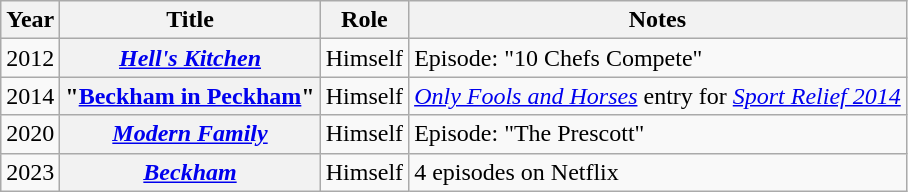<table class="wikitable plainrowheaders">
<tr>
<th scope="col">Year</th>
<th scope="col">Title</th>
<th scope="col">Role</th>
<th scope="col" class="unsortable">Notes</th>
</tr>
<tr>
<td>2012</td>
<th scope="row"><em><a href='#'>Hell's Kitchen</a></em></th>
<td>Himself</td>
<td>Episode: "10 Chefs Compete"</td>
</tr>
<tr>
<td>2014</td>
<th scope="row">"<a href='#'>Beckham in Peckham</a>"</th>
<td>Himself</td>
<td><em><a href='#'>Only Fools and Horses</a></em> entry for <em><a href='#'>Sport Relief 2014</a></em></td>
</tr>
<tr>
<td>2020</td>
<th scope="row"><em><a href='#'>Modern Family</a></em></th>
<td>Himself</td>
<td>Episode: "The Prescott"</td>
</tr>
<tr>
<td>2023</td>
<th scope="row"><em><a href='#'>Beckham</a></em></th>
<td>Himself</td>
<td>4 episodes on Netflix</td>
</tr>
</table>
